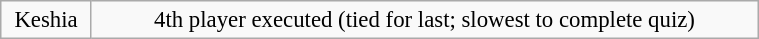<table class="wikitable plainrowheaders floatright" style="font-size: 95%; margin: 10px; text-align: center;" align="right" width="40%">
<tr>
<td>Keshia</td>
<td>4th player executed (tied for last; slowest to complete quiz)</td>
</tr>
</table>
